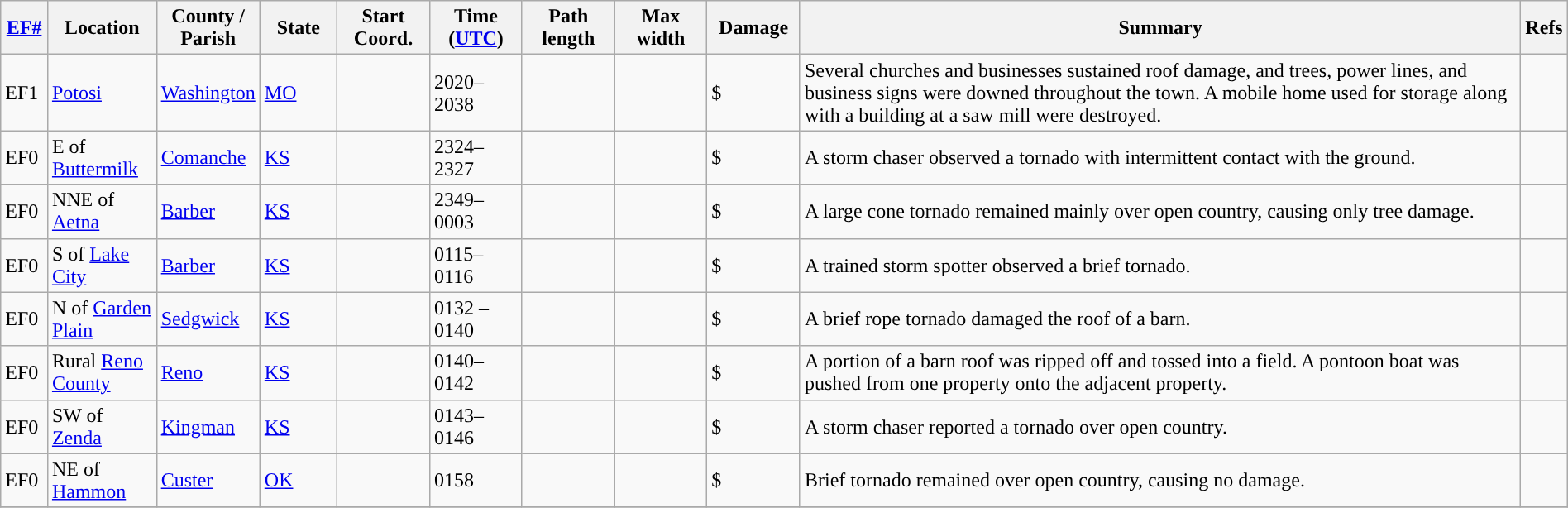<table class="wikitable sortable" style="width:100%;">
<tr>
<th scope="col" width="3%" align="center"><a href='#'>EF#</a></th>
<th scope="col" width="7%" align="center" class="unsortable">Location</th>
<th scope="col" width="6%" align="center" class="unsortable">County / Parish</th>
<th scope="col" width="5%" align="center">State</th>
<th scope="col" width="6%" align="center">Start Coord.</th>
<th scope="col" width="6%" align="center">Time (<a href='#'>UTC</a>)</th>
<th scope="col" width="6%" align="center">Path length</th>
<th scope="col" width="6%" align="center">Max width</th>
<th scope="col" width="6%" align="center">Damage</th>
<th scope="col" width="48%" class="unsortable" align="center">Summary</th>
<th scope="col" width="48%" class="unsortable" align="center">Refs</th>
</tr>
<tr>
<td>EF1</td>
<td><a href='#'>Potosi</a></td>
<td><a href='#'>Washington</a></td>
<td><a href='#'>MO</a></td>
<td></td>
<td>2020–2038</td>
<td></td>
<td></td>
<td>$</td>
<td>Several churches and businesses sustained roof damage, and trees, power lines, and business signs were downed throughout the town. A mobile home used for storage along with a building at a saw mill were destroyed.</td>
<td></td>
</tr>
<tr>
<td>EF0</td>
<td>E of <a href='#'>Buttermilk</a></td>
<td><a href='#'>Comanche</a></td>
<td><a href='#'>KS</a></td>
<td></td>
<td>2324–2327</td>
<td></td>
<td></td>
<td>$</td>
<td>A storm chaser observed a tornado with intermittent contact with the ground.</td>
<td></td>
</tr>
<tr>
<td>EF0</td>
<td>NNE of <a href='#'>Aetna</a></td>
<td><a href='#'>Barber</a></td>
<td><a href='#'>KS</a></td>
<td></td>
<td>2349–0003</td>
<td></td>
<td></td>
<td>$</td>
<td>A large cone tornado remained mainly over open country, causing only tree damage.</td>
<td></td>
</tr>
<tr>
<td>EF0</td>
<td>S of <a href='#'>Lake City</a></td>
<td><a href='#'>Barber</a></td>
<td><a href='#'>KS</a></td>
<td></td>
<td>0115–0116</td>
<td></td>
<td></td>
<td>$</td>
<td>A trained storm spotter observed a brief tornado.</td>
<td></td>
</tr>
<tr>
<td>EF0</td>
<td>N of <a href='#'>Garden Plain</a></td>
<td><a href='#'>Sedgwick</a></td>
<td><a href='#'>KS</a></td>
<td></td>
<td>0132 – 0140</td>
<td></td>
<td></td>
<td>$</td>
<td>A brief rope tornado damaged the roof of a barn.</td>
<td></td>
</tr>
<tr>
<td>EF0</td>
<td>Rural <a href='#'>Reno County</a></td>
<td><a href='#'>Reno</a></td>
<td><a href='#'>KS</a></td>
<td></td>
<td>0140–0142</td>
<td></td>
<td></td>
<td>$</td>
<td>A portion of a barn roof was ripped off and tossed into a field. A pontoon boat was pushed from one property onto the adjacent property.</td>
<td></td>
</tr>
<tr>
<td>EF0</td>
<td>SW of <a href='#'>Zenda</a></td>
<td><a href='#'>Kingman</a></td>
<td><a href='#'>KS</a></td>
<td></td>
<td>0143–0146</td>
<td></td>
<td></td>
<td>$</td>
<td>A storm chaser reported a tornado over open country.</td>
<td></td>
</tr>
<tr>
<td>EF0</td>
<td>NE of <a href='#'>Hammon</a></td>
<td><a href='#'>Custer</a></td>
<td><a href='#'>OK</a></td>
<td></td>
<td>0158</td>
<td></td>
<td></td>
<td>$</td>
<td>Brief tornado remained over open country, causing no damage.</td>
<td></td>
</tr>
<tr>
</tr>
</table>
